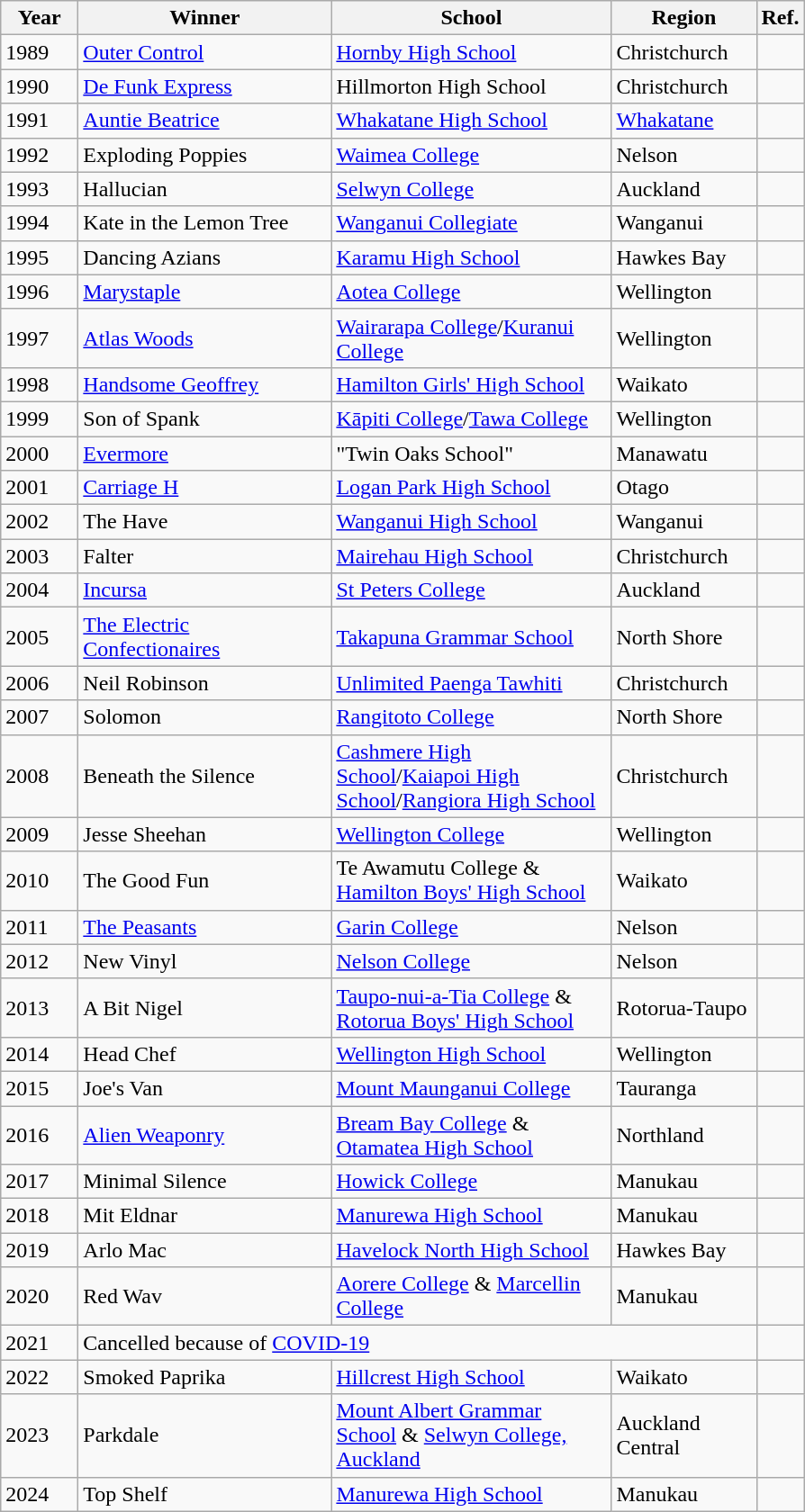<table class="wikitable">
<tr>
<th width=50>Year</th>
<th width=180>Winner</th>
<th width=200>School</th>
<th width=100>Region</th>
<th>Ref.</th>
</tr>
<tr>
<td>1989</td>
<td><a href='#'>Outer Control</a></td>
<td><a href='#'>Hornby High School</a></td>
<td>Christchurch</td>
<td></td>
</tr>
<tr>
<td>1990</td>
<td><a href='#'>De Funk Express</a></td>
<td>Hillmorton High School</td>
<td>Christchurch</td>
<td></td>
</tr>
<tr>
<td>1991</td>
<td><a href='#'>Auntie Beatrice</a></td>
<td><a href='#'>Whakatane High School</a></td>
<td><a href='#'>Whakatane</a></td>
<td></td>
</tr>
<tr>
<td>1992</td>
<td>Exploding Poppies</td>
<td><a href='#'>Waimea College</a></td>
<td>Nelson</td>
<td></td>
</tr>
<tr>
<td>1993</td>
<td>Hallucian</td>
<td><a href='#'>Selwyn College</a></td>
<td>Auckland</td>
<td></td>
</tr>
<tr>
<td>1994</td>
<td>Kate in the Lemon Tree</td>
<td><a href='#'>Wanganui Collegiate</a></td>
<td>Wanganui</td>
<td></td>
</tr>
<tr>
<td>1995</td>
<td>Dancing Azians</td>
<td><a href='#'>Karamu High School</a></td>
<td>Hawkes Bay</td>
<td></td>
</tr>
<tr>
<td>1996</td>
<td><a href='#'>Marystaple</a></td>
<td><a href='#'>Aotea College</a></td>
<td>Wellington</td>
<td></td>
</tr>
<tr>
<td>1997</td>
<td><a href='#'>Atlas Woods</a></td>
<td><a href='#'>Wairarapa College</a>/<a href='#'>Kuranui College</a></td>
<td>Wellington</td>
<td></td>
</tr>
<tr>
<td>1998</td>
<td><a href='#'>Handsome Geoffrey</a></td>
<td><a href='#'>Hamilton Girls' High School</a></td>
<td>Waikato</td>
<td></td>
</tr>
<tr>
<td>1999</td>
<td>Son of Spank</td>
<td><a href='#'>Kāpiti College</a>/<a href='#'>Tawa College</a></td>
<td>Wellington</td>
<td></td>
</tr>
<tr>
<td>2000</td>
<td><a href='#'>Evermore</a></td>
<td>"Twin Oaks School"</td>
<td>Manawatu</td>
<td></td>
</tr>
<tr>
<td>2001</td>
<td><a href='#'>Carriage H</a></td>
<td><a href='#'>Logan Park High School</a></td>
<td>Otago</td>
<td></td>
</tr>
<tr>
<td>2002</td>
<td>The Have</td>
<td><a href='#'>Wanganui High School</a></td>
<td>Wanganui</td>
<td></td>
</tr>
<tr>
<td>2003</td>
<td>Falter</td>
<td><a href='#'>Mairehau High School</a></td>
<td>Christchurch</td>
<td></td>
</tr>
<tr>
<td>2004</td>
<td><a href='#'>Incursa</a></td>
<td><a href='#'>St Peters College</a></td>
<td>Auckland</td>
<td></td>
</tr>
<tr>
<td>2005</td>
<td><a href='#'>The Electric Confectionaires</a></td>
<td><a href='#'>Takapuna Grammar School</a></td>
<td>North Shore</td>
<td></td>
</tr>
<tr>
<td>2006</td>
<td>Neil Robinson</td>
<td><a href='#'>Unlimited Paenga Tawhiti</a></td>
<td>Christchurch</td>
<td></td>
</tr>
<tr>
<td>2007</td>
<td>Solomon</td>
<td><a href='#'>Rangitoto College</a></td>
<td>North Shore</td>
<td></td>
</tr>
<tr>
<td>2008</td>
<td>Beneath the Silence</td>
<td><a href='#'>Cashmere High School</a>/<a href='#'>Kaiapoi High School</a>/<a href='#'>Rangiora High School</a></td>
<td>Christchurch</td>
<td></td>
</tr>
<tr>
<td>2009</td>
<td>Jesse Sheehan</td>
<td><a href='#'>Wellington College</a></td>
<td>Wellington</td>
<td></td>
</tr>
<tr>
<td>2010</td>
<td>The Good Fun</td>
<td>Te Awamutu College & <a href='#'>Hamilton Boys' High School</a></td>
<td>Waikato</td>
<td></td>
</tr>
<tr>
<td>2011</td>
<td><a href='#'>The Peasants</a></td>
<td><a href='#'>Garin College</a></td>
<td>Nelson</td>
<td></td>
</tr>
<tr>
<td>2012</td>
<td>New Vinyl</td>
<td><a href='#'>Nelson College</a></td>
<td>Nelson</td>
<td></td>
</tr>
<tr>
<td>2013</td>
<td>A Bit Nigel</td>
<td><a href='#'>Taupo-nui-a-Tia College</a> & <a href='#'>Rotorua Boys' High School</a></td>
<td>Rotorua-Taupo</td>
<td></td>
</tr>
<tr>
<td>2014</td>
<td>Head Chef</td>
<td><a href='#'>Wellington High School</a></td>
<td>Wellington</td>
<td></td>
</tr>
<tr>
<td>2015</td>
<td>Joe's Van</td>
<td><a href='#'>Mount Maunganui College</a></td>
<td>Tauranga</td>
<td></td>
</tr>
<tr>
<td>2016</td>
<td><a href='#'>Alien Weaponry</a></td>
<td><a href='#'>Bream Bay College</a> & <a href='#'>Otamatea High School</a></td>
<td>Northland</td>
<td></td>
</tr>
<tr>
<td>2017</td>
<td>Minimal Silence</td>
<td><a href='#'>Howick College</a></td>
<td>Manukau</td>
<td></td>
</tr>
<tr>
<td>2018</td>
<td>Mit Eldnar</td>
<td><a href='#'>Manurewa High School</a></td>
<td>Manukau</td>
<td></td>
</tr>
<tr>
<td>2019</td>
<td>Arlo Mac</td>
<td><a href='#'>Havelock North High School</a></td>
<td>Hawkes Bay</td>
<td></td>
</tr>
<tr>
<td>2020</td>
<td>Red Wav</td>
<td><a href='#'>Aorere College</a> & <a href='#'>Marcellin College</a></td>
<td>Manukau</td>
<td></td>
</tr>
<tr>
<td>2021</td>
<td colspan="3">Cancelled because of <a href='#'>COVID-19</a></td>
<td></td>
</tr>
<tr>
<td>2022</td>
<td>Smoked Paprika</td>
<td><a href='#'>Hillcrest High School</a></td>
<td>Waikato</td>
<td></td>
</tr>
<tr>
<td>2023</td>
<td>Parkdale</td>
<td><a href='#'>Mount Albert Grammar School</a> & <a href='#'>Selwyn College, Auckland</a></td>
<td>Auckland Central</td>
<td></td>
</tr>
<tr>
<td>2024</td>
<td>Top Shelf</td>
<td><a href='#'>Manurewa High School</a></td>
<td>Manukau</td>
<td></td>
</tr>
</table>
